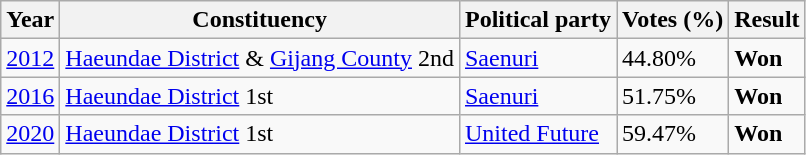<table class="wikitable">
<tr>
<th>Year</th>
<th>Constituency</th>
<th>Political party</th>
<th>Votes (%)</th>
<th>Result</th>
</tr>
<tr>
<td><a href='#'>2012</a></td>
<td><a href='#'>Haeundae District</a> & <a href='#'>Gijang County</a> 2nd</td>
<td><a href='#'>Saenuri</a></td>
<td>44.80%</td>
<td><strong>Won</strong></td>
</tr>
<tr>
<td><a href='#'>2016</a></td>
<td><a href='#'>Haeundae District</a> 1st</td>
<td><a href='#'>Saenuri</a></td>
<td>51.75%</td>
<td><strong>Won</strong></td>
</tr>
<tr>
<td><a href='#'>2020</a></td>
<td><a href='#'>Haeundae District</a> 1st</td>
<td><a href='#'>United Future</a></td>
<td>59.47%</td>
<td><strong>Won</strong></td>
</tr>
</table>
